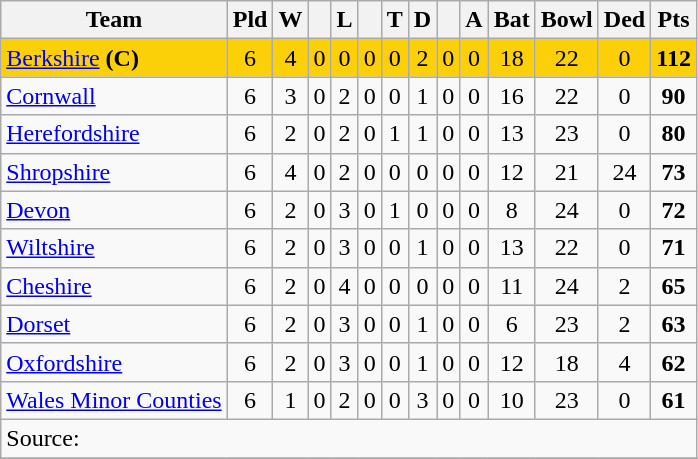<table class="wikitable" style="text-align:center">
<tr>
<th>Team</th>
<th>Pld</th>
<th>W</th>
<th></th>
<th>L</th>
<th></th>
<th>T</th>
<th>D</th>
<th></th>
<th>A</th>
<th>Bat</th>
<th>Bowl</th>
<th>Ded</th>
<th>Pts</th>
</tr>
<tr style="background:#fbd009;">
<td align=left><a href='#'>Berkshire</a> <strong>(C)</strong></td>
<td>6</td>
<td>4</td>
<td>0</td>
<td>0</td>
<td>0</td>
<td>0</td>
<td>2</td>
<td>0</td>
<td>0</td>
<td>18</td>
<td>22</td>
<td>0</td>
<td><strong>112</strong></td>
</tr>
<tr>
<td align=left><a href='#'>Cornwall</a></td>
<td>6</td>
<td>3</td>
<td>0</td>
<td>2</td>
<td>0</td>
<td>0</td>
<td>1</td>
<td>0</td>
<td>0</td>
<td>16</td>
<td>22</td>
<td>0</td>
<td><strong>90</strong></td>
</tr>
<tr>
<td align=left><a href='#'>Herefordshire</a></td>
<td>6</td>
<td>2</td>
<td>0</td>
<td>2</td>
<td>0</td>
<td>1</td>
<td>1</td>
<td>0</td>
<td>0</td>
<td>13</td>
<td>23</td>
<td>0</td>
<td><strong>80</strong></td>
</tr>
<tr>
<td align=left><a href='#'>Shropshire</a></td>
<td>6</td>
<td>4</td>
<td>0</td>
<td>2</td>
<td>0</td>
<td>0</td>
<td>0</td>
<td>0</td>
<td>0</td>
<td>12</td>
<td>21</td>
<td>24</td>
<td><strong>73</strong></td>
</tr>
<tr>
<td align=left><a href='#'>Devon</a></td>
<td>6</td>
<td>2</td>
<td>0</td>
<td>3</td>
<td>0</td>
<td>1</td>
<td>0</td>
<td>0</td>
<td>0</td>
<td>8</td>
<td>24</td>
<td>0</td>
<td><strong>72</strong></td>
</tr>
<tr>
<td align=left><a href='#'>Wiltshire</a></td>
<td>6</td>
<td>2</td>
<td>0</td>
<td>3</td>
<td>0</td>
<td>0</td>
<td>1</td>
<td>0</td>
<td>0</td>
<td>13</td>
<td>22</td>
<td>0</td>
<td><strong>71</strong></td>
</tr>
<tr>
<td align=left><a href='#'>Cheshire</a></td>
<td>6</td>
<td>2</td>
<td>0</td>
<td>4</td>
<td>0</td>
<td>0</td>
<td>0</td>
<td>0</td>
<td>0</td>
<td>11</td>
<td>24</td>
<td>2</td>
<td><strong>65</strong></td>
</tr>
<tr>
<td align=left><a href='#'>Dorset</a></td>
<td>6</td>
<td>2</td>
<td>0</td>
<td>3</td>
<td>0</td>
<td>0</td>
<td>1</td>
<td>0</td>
<td>0</td>
<td>6</td>
<td>23</td>
<td>2</td>
<td><strong>63</strong></td>
</tr>
<tr>
<td align=left><a href='#'>Oxfordshire</a></td>
<td>6</td>
<td>2</td>
<td>0</td>
<td>3</td>
<td>0</td>
<td>0</td>
<td>1</td>
<td>0</td>
<td>0</td>
<td>12</td>
<td>18</td>
<td>4</td>
<td><strong>62</strong></td>
</tr>
<tr>
<td align=left><a href='#'>Wales Minor Counties</a></td>
<td>6</td>
<td>1</td>
<td>0</td>
<td>2</td>
<td>0</td>
<td>0</td>
<td>3</td>
<td>0</td>
<td>0</td>
<td>10</td>
<td>23</td>
<td>0</td>
<td><strong>61</strong></td>
</tr>
<tr>
<td colspan=14 align="left">Source:</td>
</tr>
<tr>
</tr>
</table>
